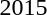<table>
<tr>
<td>2015<br></td>
<td></td>
<td></td>
<td></td>
</tr>
</table>
